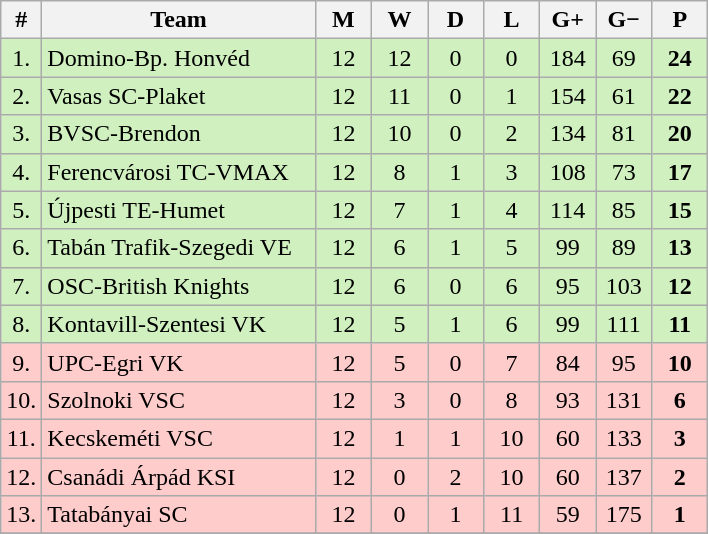<table class="wikitable" style="text-align: center;">
<tr>
<th width="15">#</th>
<th width="175">Team</th>
<th width="30">M</th>
<th width="30">W</th>
<th width="30">D</th>
<th width="30">L</th>
<th width="30">G+</th>
<th width="30">G−</th>
<th width="30">P</th>
</tr>
<tr style="background: #D0F0C0;">
<td>1.</td>
<td align="left">Domino-Bp. Honvéd</td>
<td>12</td>
<td>12</td>
<td>0</td>
<td>0</td>
<td>184</td>
<td>69</td>
<td><strong>24</strong></td>
</tr>
<tr style="background: #D0F0C0;">
<td>2.</td>
<td align="left">Vasas SC-Plaket</td>
<td>12</td>
<td>11</td>
<td>0</td>
<td>1</td>
<td>154</td>
<td>61</td>
<td><strong>22</strong></td>
</tr>
<tr style="background: #D0F0C0;">
<td>3.</td>
<td align="left">BVSC-Brendon</td>
<td>12</td>
<td>10</td>
<td>0</td>
<td>2</td>
<td>134</td>
<td>81</td>
<td><strong>20</strong></td>
</tr>
<tr style="background: #D0F0C0;">
<td>4.</td>
<td align="left">Ferencvárosi TC-VMAX</td>
<td>12</td>
<td>8</td>
<td>1</td>
<td>3</td>
<td>108</td>
<td>73</td>
<td><strong>17</strong></td>
</tr>
<tr style="background: #D0F0C0;">
<td>5.</td>
<td align="left">Újpesti TE-Humet</td>
<td>12</td>
<td>7</td>
<td>1</td>
<td>4</td>
<td>114</td>
<td>85</td>
<td><strong>15</strong></td>
</tr>
<tr style="background: #D0F0C0;">
<td>6.</td>
<td align="left">Tabán Trafik-Szegedi VE</td>
<td>12</td>
<td>6</td>
<td>1</td>
<td>5</td>
<td>99</td>
<td>89</td>
<td><strong>13</strong></td>
</tr>
<tr style="background: #D0F0C0;">
<td>7.</td>
<td align="left">OSC-British Knights</td>
<td>12</td>
<td>6</td>
<td>0</td>
<td>6</td>
<td>95</td>
<td>103</td>
<td><strong>12</strong></td>
</tr>
<tr style="background: #D0F0C0;">
<td>8.</td>
<td align="left">Kontavill-Szentesi VK</td>
<td>12</td>
<td>5</td>
<td>1</td>
<td>6</td>
<td>99</td>
<td>111</td>
<td><strong>11</strong></td>
</tr>
<tr style="background: #FFCCCC;">
<td>9.</td>
<td align="left">UPC-Egri VK</td>
<td>12</td>
<td>5</td>
<td>0</td>
<td>7</td>
<td>84</td>
<td>95</td>
<td><strong>10</strong></td>
</tr>
<tr style="background: #FFCCCC;">
<td>10.</td>
<td align="left">Szolnoki VSC</td>
<td>12</td>
<td>3</td>
<td>0</td>
<td>8</td>
<td>93</td>
<td>131</td>
<td><strong>6</strong></td>
</tr>
<tr style="background: #FFCCCC;">
<td>11.</td>
<td align="left">Kecskeméti VSC</td>
<td>12</td>
<td>1</td>
<td>1</td>
<td>10</td>
<td>60</td>
<td>133</td>
<td><strong>3</strong></td>
</tr>
<tr style="background: #FFCCCC;">
<td>12.</td>
<td align="left">Csanádi Árpád KSI</td>
<td>12</td>
<td>0</td>
<td>2</td>
<td>10</td>
<td>60</td>
<td>137</td>
<td><strong>2</strong></td>
</tr>
<tr style="background: #FFCCCC;">
<td>13.</td>
<td align="left">Tatabányai SC</td>
<td>12</td>
<td>0</td>
<td>1</td>
<td>11</td>
<td>59</td>
<td>175</td>
<td><strong>1</strong></td>
</tr>
<tr>
</tr>
</table>
